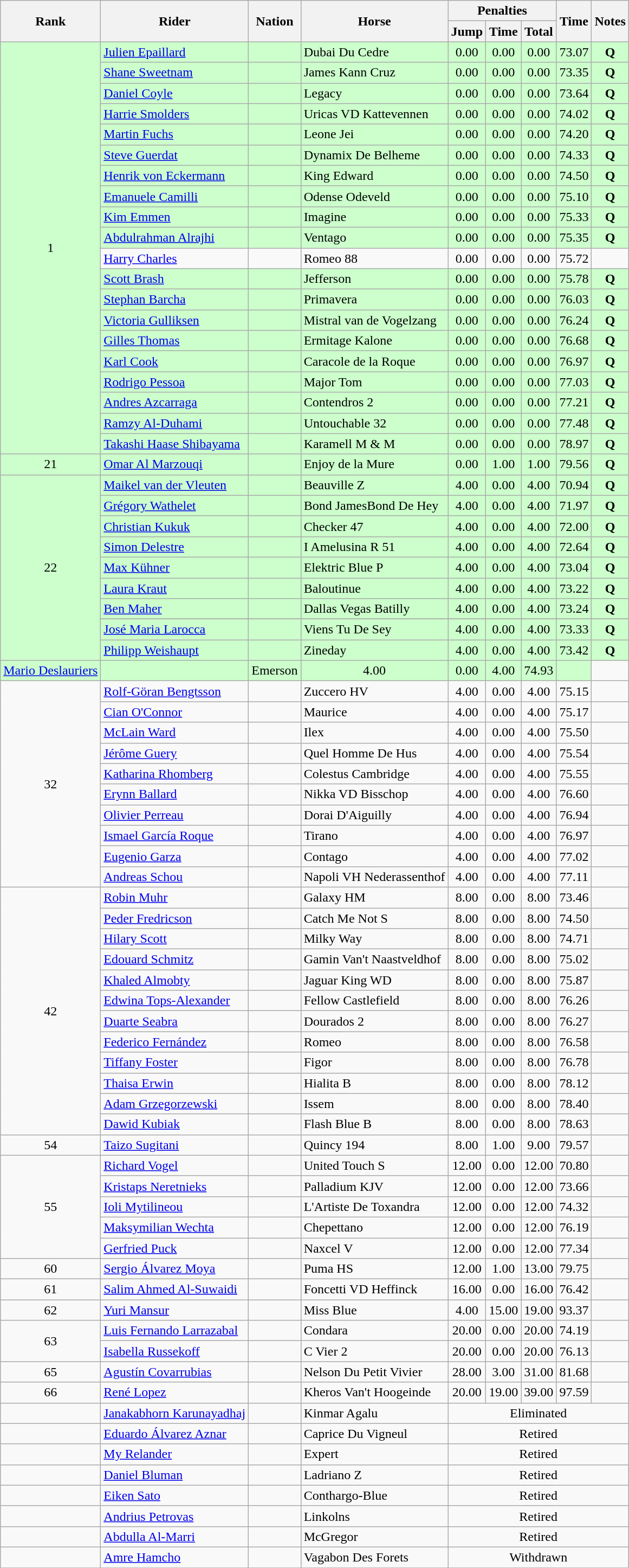<table class="wikitable sortable" style="text-align:center">
<tr>
<th rowspan="2">Rank</th>
<th rowspan="2">Rider</th>
<th rowspan="2">Nation</th>
<th rowspan="2">Horse</th>
<th colspan=3>Penalties</th>
<th rowspan="2">Time</th>
<th rowspan=2>Notes</th>
</tr>
<tr>
<th>Jump</th>
<th>Time</th>
<th>Total</th>
</tr>
<tr bgcolor=ccffcc>
<td rowspan="20">1</td>
<td align="left"><a href='#'>Julien Epaillard</a></td>
<td align="left"></td>
<td align="left">Dubai Du Cedre</td>
<td>0.00</td>
<td>0.00</td>
<td>0.00</td>
<td>73.07</td>
<td><strong>Q</strong></td>
</tr>
<tr bgcolor=ccffcc>
<td align="left"><a href='#'>Shane Sweetnam</a></td>
<td align="left"></td>
<td align="left">James Kann Cruz</td>
<td>0.00</td>
<td>0.00</td>
<td>0.00</td>
<td>73.35</td>
<td><strong>Q</strong></td>
</tr>
<tr bgcolor=ccffcc>
<td align="left"><a href='#'>Daniel Coyle</a></td>
<td align="left"></td>
<td align="left">Legacy</td>
<td>0.00</td>
<td>0.00</td>
<td>0.00</td>
<td>73.64</td>
<td><strong>Q</strong></td>
</tr>
<tr bgcolor=ccffcc>
<td align="left"><a href='#'>Harrie Smolders</a></td>
<td align="left"></td>
<td align="left">Uricas VD Kattevennen</td>
<td>0.00</td>
<td>0.00</td>
<td>0.00</td>
<td>74.02</td>
<td><strong>Q</strong></td>
</tr>
<tr bgcolor=ccffcc>
<td align="left"><a href='#'>Martin Fuchs</a></td>
<td align="left"></td>
<td align="left">Leone Jei</td>
<td>0.00</td>
<td>0.00</td>
<td>0.00</td>
<td>74.20</td>
<td><strong>Q</strong></td>
</tr>
<tr bgcolor=ccffcc>
<td align="left"><a href='#'>Steve Guerdat</a></td>
<td align="left"></td>
<td align="left">Dynamix De Belheme</td>
<td>0.00</td>
<td>0.00</td>
<td>0.00</td>
<td>74.33</td>
<td><strong>Q</strong></td>
</tr>
<tr bgcolor=ccffcc>
<td align="left"><a href='#'>Henrik von Eckermann</a></td>
<td align="left"></td>
<td align="left">King Edward</td>
<td>0.00</td>
<td>0.00</td>
<td>0.00</td>
<td>74.50</td>
<td><strong>Q</strong></td>
</tr>
<tr bgcolor=ccffcc>
<td align="left"><a href='#'>Emanuele Camilli</a></td>
<td align="left"></td>
<td align="left">Odense Odeveld</td>
<td>0.00</td>
<td>0.00</td>
<td>0.00</td>
<td>75.10</td>
<td><strong>Q</strong></td>
</tr>
<tr bgcolor=ccffcc>
<td align="left"><a href='#'>Kim Emmen</a></td>
<td align="left"></td>
<td align="left">Imagine</td>
<td>0.00</td>
<td>0.00</td>
<td>0.00</td>
<td>75.33</td>
<td><strong>Q</strong></td>
</tr>
<tr bgcolor=ccffcc>
<td align="left"><a href='#'>Abdulrahman Alrajhi</a></td>
<td align="left"></td>
<td align="left">Ventago</td>
<td>0.00</td>
<td>0.00</td>
<td>0.00</td>
<td>75.35</td>
<td><strong>Q</strong></td>
</tr>
<tr>
<td align="left"><a href='#'>Harry Charles</a></td>
<td align="left"></td>
<td align="left">Romeo 88</td>
<td>0.00</td>
<td>0.00</td>
<td>0.00</td>
<td>75.72</td>
<td></td>
</tr>
<tr bgcolor=ccffcc>
<td align="left"><a href='#'>Scott Brash</a></td>
<td align="left"></td>
<td align="left">Jefferson</td>
<td>0.00</td>
<td>0.00</td>
<td>0.00</td>
<td>75.78</td>
<td><strong>Q</strong></td>
</tr>
<tr bgcolor=ccffcc>
<td align="left"><a href='#'>Stephan Barcha</a></td>
<td align="left"></td>
<td align="left">Primavera</td>
<td>0.00</td>
<td>0.00</td>
<td>0.00</td>
<td>76.03</td>
<td><strong>Q</strong></td>
</tr>
<tr bgcolor=ccffcc>
<td align="left"><a href='#'>Victoria Gulliksen</a></td>
<td align="left"></td>
<td align="left">Mistral van de Vogelzang</td>
<td>0.00</td>
<td>0.00</td>
<td>0.00</td>
<td>76.24</td>
<td><strong>Q</strong></td>
</tr>
<tr bgcolor=ccffcc>
<td align="left"><a href='#'>Gilles Thomas</a></td>
<td align="left"></td>
<td align="left">Ermitage Kalone</td>
<td>0.00</td>
<td>0.00</td>
<td>0.00</td>
<td>76.68</td>
<td><strong>Q</strong></td>
</tr>
<tr bgcolor=ccffcc>
<td align="left"><a href='#'>Karl Cook</a></td>
<td align="left"></td>
<td align="left">Caracole de la Roque</td>
<td>0.00</td>
<td>0.00</td>
<td>0.00</td>
<td>76.97</td>
<td><strong>Q</strong></td>
</tr>
<tr bgcolor=ccffcc>
<td align="left"><a href='#'>Rodrigo Pessoa</a></td>
<td align="left"></td>
<td align="left">Major Tom</td>
<td>0.00</td>
<td>0.00</td>
<td>0.00</td>
<td>77.03</td>
<td><strong>Q</strong></td>
</tr>
<tr bgcolor=ccffcc>
<td align="left"><a href='#'>Andres Azcarraga</a></td>
<td align="left"></td>
<td align="left">Contendros 2</td>
<td>0.00</td>
<td>0.00</td>
<td>0.00</td>
<td>77.21</td>
<td><strong>Q</strong></td>
</tr>
<tr bgcolor=ccffcc>
<td align="left"><a href='#'>Ramzy Al-Duhami</a></td>
<td align="left"></td>
<td align="left">Untouchable 32</td>
<td>0.00</td>
<td>0.00</td>
<td>0.00</td>
<td>77.48</td>
<td><strong>Q</strong></td>
</tr>
<tr bgcolor=ccffcc>
<td align="left"><a href='#'>Takashi Haase Shibayama</a></td>
<td align="left"></td>
<td align="left">Karamell M & M</td>
<td>0.00</td>
<td>0.00</td>
<td>0.00</td>
<td>78.97</td>
<td><strong>Q</strong></td>
</tr>
<tr bgcolor=ccffcc>
<td>21</td>
<td align="left"><a href='#'>Omar Al Marzouqi</a></td>
<td align="left"></td>
<td align="left">Enjoy de la Mure</td>
<td>0.00</td>
<td>1.00</td>
<td>1.00</td>
<td>79.56</td>
<td><strong>Q</strong></td>
</tr>
<tr bgcolor=ccffcc>
<td rowspan="10">22</td>
<td align="left"><a href='#'>Maikel van der Vleuten</a></td>
<td align="left"></td>
<td align="left">Beauville Z</td>
<td>4.00</td>
<td>0.00</td>
<td>4.00</td>
<td>70.94</td>
<td><strong>Q</strong></td>
</tr>
<tr bgcolor=ccffcc>
<td align="left"><a href='#'>Grégory  Wathelet</a></td>
<td align="left"></td>
<td align="left">Bond JamesBond De Hey</td>
<td>4.00</td>
<td>0.00</td>
<td>4.00</td>
<td>71.97</td>
<td><strong>Q</strong></td>
</tr>
<tr bgcolor=ccffcc>
<td align="left"><a href='#'>Christian Kukuk</a></td>
<td align="left"></td>
<td align="left">Checker 47</td>
<td>4.00</td>
<td>0.00</td>
<td>4.00</td>
<td>72.00</td>
<td><strong>Q</strong></td>
</tr>
<tr bgcolor=ccffcc>
<td align="left"><a href='#'>Simon Delestre</a></td>
<td align="left"></td>
<td align="left">I Amelusina R 51</td>
<td>4.00</td>
<td>0.00</td>
<td>4.00</td>
<td>72.64</td>
<td><strong>Q</strong></td>
</tr>
<tr bgcolor=ccffcc>
<td align="left"><a href='#'>Max Kühner</a></td>
<td align="left"></td>
<td align="left">Elektric Blue P</td>
<td>4.00</td>
<td>0.00</td>
<td>4.00</td>
<td>73.04</td>
<td><strong>Q</strong></td>
</tr>
<tr bgcolor=ccffcc>
<td align="left"><a href='#'>Laura Kraut</a></td>
<td align="left"></td>
<td align="left">Baloutinue</td>
<td>4.00</td>
<td>0.00</td>
<td>4.00</td>
<td>73.22</td>
<td><strong>Q</strong></td>
</tr>
<tr bgcolor=ccffcc>
<td align="left"><a href='#'>Ben Maher</a></td>
<td align="left"></td>
<td align="left">Dallas Vegas Batilly</td>
<td>4.00</td>
<td>0.00</td>
<td>4.00</td>
<td>73.24</td>
<td><strong>Q</strong></td>
</tr>
<tr>
</tr>
<tr bgcolor=ccffcc>
<td align="left"><a href='#'>José Maria Larocca</a></td>
<td align="left"></td>
<td align="left">Viens Tu De Sey</td>
<td>4.00</td>
<td>0.00</td>
<td>4.00</td>
<td>73.33</td>
<td><strong>Q</strong></td>
</tr>
<tr bgcolor=ccffcc>
<td align="left"><a href='#'>Philipp Weishaupt</a></td>
<td align="left"></td>
<td align="left">Zineday</td>
<td>4.00</td>
<td>0.00</td>
<td>4.00</td>
<td>73.42</td>
<td><strong>Q</strong></td>
</tr>
<tr bgcolor=ccffcc>
<td align="left"><a href='#'>Mario Deslauriers</a></td>
<td align="left"></td>
<td align="left">Emerson</td>
<td>4.00</td>
<td>0.00</td>
<td>4.00</td>
<td>74.93</td>
<td><strong></strong></td>
</tr>
<tr>
<td rowspan="10">32</td>
<td align="left"><a href='#'>Rolf-Göran Bengtsson</a></td>
<td align="left"></td>
<td align="left">Zuccero HV</td>
<td>4.00</td>
<td>0.00</td>
<td>4.00</td>
<td>75.15</td>
<td></td>
</tr>
<tr>
<td align="left"><a href='#'>Cian O'Connor</a></td>
<td align="left"></td>
<td align="left">Maurice</td>
<td>4.00</td>
<td>0.00</td>
<td>4.00</td>
<td>75.17</td>
<td></td>
</tr>
<tr>
<td align="left"><a href='#'>McLain Ward</a></td>
<td align="left"></td>
<td align="left">Ilex</td>
<td>4.00</td>
<td>0.00</td>
<td>4.00</td>
<td>75.50</td>
<td></td>
</tr>
<tr>
<td align="left"><a href='#'>Jérôme Guery</a></td>
<td align="left"></td>
<td align="left">Quel Homme De Hus</td>
<td>4.00</td>
<td>0.00</td>
<td>4.00</td>
<td>75.54</td>
<td></td>
</tr>
<tr>
<td align="left"><a href='#'>Katharina Rhomberg</a></td>
<td align="left"></td>
<td align="left">Colestus Cambridge</td>
<td>4.00</td>
<td>0.00</td>
<td>4.00</td>
<td>75.55</td>
<td></td>
</tr>
<tr>
<td align="left"><a href='#'>Erynn Ballard</a></td>
<td align="left"></td>
<td align="left">Nikka VD Bisschop</td>
<td>4.00</td>
<td>0.00</td>
<td>4.00</td>
<td>76.60</td>
<td></td>
</tr>
<tr>
<td align="left"><a href='#'>Olivier Perreau</a></td>
<td align="left"></td>
<td align="left">Dorai D'Aiguilly</td>
<td>4.00</td>
<td>0.00</td>
<td>4.00</td>
<td>76.94</td>
<td></td>
</tr>
<tr>
<td align="left"><a href='#'>Ismael García Roque</a></td>
<td align="left"></td>
<td align="left">Tirano</td>
<td>4.00</td>
<td>0.00</td>
<td>4.00</td>
<td>76.97</td>
<td></td>
</tr>
<tr>
<td align="left"><a href='#'>Eugenio Garza</a></td>
<td align="left"></td>
<td align="left">Contago</td>
<td>4.00</td>
<td>0.00</td>
<td>4.00</td>
<td>77.02</td>
<td></td>
</tr>
<tr>
<td align="left"><a href='#'>Andreas Schou</a></td>
<td align="left"></td>
<td align="left">Napoli VH Nederassenthof</td>
<td>4.00</td>
<td>0.00</td>
<td>4.00</td>
<td>77.11</td>
<td></td>
</tr>
<tr>
<td rowspan="12">42</td>
<td align="left"><a href='#'>Robin Muhr</a></td>
<td align="left"></td>
<td align="left">Galaxy HM</td>
<td>8.00</td>
<td>0.00</td>
<td>8.00</td>
<td>73.46</td>
<td></td>
</tr>
<tr>
<td align="left"><a href='#'>Peder Fredricson</a></td>
<td align="left"></td>
<td align="left">Catch Me Not S</td>
<td>8.00</td>
<td>0.00</td>
<td>8.00</td>
<td>74.50</td>
<td></td>
</tr>
<tr>
<td align="left"><a href='#'>Hilary Scott</a></td>
<td align="left"></td>
<td align="left">Milky Way</td>
<td>8.00</td>
<td>0.00</td>
<td>8.00</td>
<td>74.71</td>
<td></td>
</tr>
<tr>
<td align="left"><a href='#'>Edouard Schmitz</a></td>
<td align="left"></td>
<td align="left">Gamin Van't Naastveldhof</td>
<td>8.00</td>
<td>0.00</td>
<td>8.00</td>
<td>75.02</td>
<td></td>
</tr>
<tr>
<td align="left"><a href='#'>Khaled Almobty</a></td>
<td align="left"></td>
<td align="left">Jaguar King WD</td>
<td>8.00</td>
<td>0.00</td>
<td>8.00</td>
<td>75.87</td>
<td></td>
</tr>
<tr>
<td align="left"><a href='#'>Edwina Tops-Alexander</a></td>
<td align="left"></td>
<td align="left">Fellow Castlefield</td>
<td>8.00</td>
<td>0.00</td>
<td>8.00</td>
<td>76.26</td>
<td></td>
</tr>
<tr>
<td align="left"><a href='#'>Duarte Seabra</a></td>
<td align="left"></td>
<td align="left">Dourados 2</td>
<td>8.00</td>
<td>0.00</td>
<td>8.00</td>
<td>76.27</td>
<td></td>
</tr>
<tr>
<td align="left"><a href='#'>Federico Fernández</a></td>
<td align="left"></td>
<td align="left">Romeo</td>
<td>8.00</td>
<td>0.00</td>
<td>8.00</td>
<td>76.58</td>
<td></td>
</tr>
<tr>
<td align="left"><a href='#'>Tiffany Foster</a></td>
<td align="left"></td>
<td align="left">Figor</td>
<td>8.00</td>
<td>0.00</td>
<td>8.00</td>
<td>76.78</td>
<td></td>
</tr>
<tr>
<td align="left"><a href='#'>Thaisa Erwin</a></td>
<td align="left"></td>
<td align="left">Hialita B</td>
<td>8.00</td>
<td>0.00</td>
<td>8.00</td>
<td>78.12</td>
<td></td>
</tr>
<tr>
<td align="left"><a href='#'>Adam Grzegorzewski</a></td>
<td align="left"></td>
<td align="left">Issem</td>
<td>8.00</td>
<td>0.00</td>
<td>8.00</td>
<td>78.40</td>
<td></td>
</tr>
<tr>
<td align="left"><a href='#'>Dawid Kubiak</a></td>
<td align="left"></td>
<td align="left">Flash Blue B</td>
<td>8.00</td>
<td>0.00</td>
<td>8.00</td>
<td>78.63</td>
<td></td>
</tr>
<tr>
<td>54</td>
<td align="left"><a href='#'>Taizo Sugitani</a></td>
<td align="left"></td>
<td align="left">Quincy 194</td>
<td>8.00</td>
<td>1.00</td>
<td>9.00</td>
<td>79.57</td>
<td></td>
</tr>
<tr>
<td rowspan="5">55</td>
<td align="left"><a href='#'>Richard Vogel</a></td>
<td align="left"></td>
<td align="left">United Touch S</td>
<td>12.00</td>
<td>0.00</td>
<td>12.00</td>
<td>70.80</td>
<td></td>
</tr>
<tr>
<td align="left"><a href='#'>Kristaps Neretnieks</a></td>
<td align="left"></td>
<td align="left">Palladium KJV</td>
<td>12.00</td>
<td>0.00</td>
<td>12.00</td>
<td>73.66</td>
<td></td>
</tr>
<tr>
<td align="left"><a href='#'>Ioli Mytilineou</a></td>
<td align="left"></td>
<td align="left">L'Artiste De Toxandra</td>
<td>12.00</td>
<td>0.00</td>
<td>12.00</td>
<td>74.32</td>
<td></td>
</tr>
<tr>
<td align="left"><a href='#'>Maksymilian Wechta</a></td>
<td align="left"></td>
<td align="left">Chepettano</td>
<td>12.00</td>
<td>0.00</td>
<td>12.00</td>
<td>76.19</td>
<td></td>
</tr>
<tr>
<td align="left"><a href='#'>Gerfried Puck</a></td>
<td align="left"></td>
<td align="left">Naxcel V</td>
<td>12.00</td>
<td>0.00</td>
<td>12.00</td>
<td>77.34</td>
<td></td>
</tr>
<tr>
<td>60</td>
<td align="left"><a href='#'>Sergio Álvarez Moya</a></td>
<td align="left"></td>
<td align="left">Puma HS</td>
<td>12.00</td>
<td>1.00</td>
<td>13.00</td>
<td>79.75</td>
<td></td>
</tr>
<tr>
<td>61</td>
<td align="left"><a href='#'>Salim Ahmed Al-Suwaidi</a></td>
<td align="left"></td>
<td align="left">Foncetti VD Heffinck</td>
<td>16.00</td>
<td>0.00</td>
<td>16.00</td>
<td>76.42</td>
<td></td>
</tr>
<tr>
<td>62</td>
<td align="left"><a href='#'>Yuri Mansur</a></td>
<td align="left"></td>
<td align="left">Miss Blue</td>
<td>4.00</td>
<td>15.00</td>
<td>19.00</td>
<td>93.37</td>
<td></td>
</tr>
<tr>
<td rowspan="2">63</td>
<td align="left"><a href='#'>Luis Fernando Larrazabal</a></td>
<td align="left"></td>
<td align="left">Condara</td>
<td>20.00</td>
<td>0.00</td>
<td>20.00</td>
<td>74.19</td>
<td></td>
</tr>
<tr>
<td align="left"><a href='#'>Isabella Russekoff</a></td>
<td align="left"></td>
<td align="left">C Vier 2</td>
<td>20.00</td>
<td>0.00</td>
<td>20.00</td>
<td>76.13</td>
<td></td>
</tr>
<tr>
<td>65</td>
<td align="left"><a href='#'>Agustín Covarrubias</a></td>
<td align="left"></td>
<td align="left">Nelson Du Petit Vivier</td>
<td>28.00</td>
<td>3.00</td>
<td>31.00</td>
<td>81.68</td>
<td></td>
</tr>
<tr>
<td>66</td>
<td align="left"><a href='#'>René Lopez</a></td>
<td align="left"></td>
<td align="left">Kheros Van't Hoogeinde</td>
<td>20.00</td>
<td>19.00</td>
<td>39.00</td>
<td>97.59</td>
<td></td>
</tr>
<tr>
<td></td>
<td align="left"><a href='#'>Janakabhorn Karunayadhaj</a></td>
<td align="left"></td>
<td align="left">Kinmar Agalu</td>
<td colspan="5" align="center">Eliminated</td>
</tr>
<tr>
<td></td>
<td align="left"><a href='#'>Eduardo Álvarez Aznar</a></td>
<td align="left"></td>
<td align="left">Caprice Du Vigneul</td>
<td colspan="5" align="center">Retired</td>
</tr>
<tr>
<td></td>
<td align="left"><a href='#'>My Relander</a></td>
<td align="left"></td>
<td align="left">Expert</td>
<td colspan="5" align="center">Retired</td>
</tr>
<tr>
<td></td>
<td align="left"><a href='#'>Daniel Bluman</a></td>
<td align="left"></td>
<td align="left">Ladriano Z</td>
<td colspan="5" align="center">Retired</td>
</tr>
<tr>
<td></td>
<td align="left"><a href='#'>Eiken Sato</a></td>
<td align="left"></td>
<td align="left">Conthargo-Blue</td>
<td colspan="5" align="center">Retired</td>
</tr>
<tr>
<td></td>
<td align="left"><a href='#'>Andrius Petrovas</a></td>
<td align="left"></td>
<td align="left">Linkolns</td>
<td colspan="5" align="center">Retired</td>
</tr>
<tr>
<td></td>
<td align="left"><a href='#'>Abdulla Al-Marri</a></td>
<td align="left"></td>
<td align="left">McGregor</td>
<td colspan="5" align="center">Retired</td>
</tr>
<tr>
<td></td>
<td align="left"><a href='#'>Amre Hamcho</a></td>
<td align="left"></td>
<td align="left">Vagabon Des Forets</td>
<td colspan="5" align="center">Withdrawn</td>
</tr>
<tr>
</tr>
</table>
